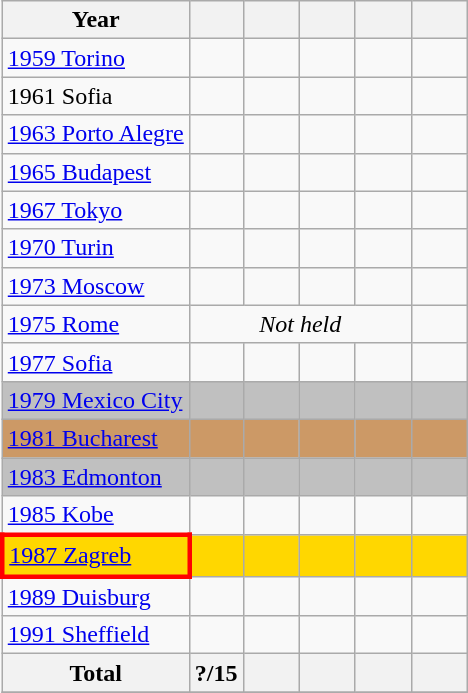<table class="wikitable" style="text-align: center;">
<tr>
<th>Year</th>
<th></th>
<th width=30></th>
<th width=30></th>
<th width=30></th>
<th width=30></th>
</tr>
<tr>
<td style="text-align: left;"> <a href='#'>1959 Torino</a></td>
<td></td>
<td></td>
<td></td>
<td></td>
<td></td>
</tr>
<tr>
<td style="text-align: left;"> 1961 Sofia</td>
<td></td>
<td></td>
<td></td>
<td></td>
<td></td>
</tr>
<tr>
<td style="text-align: left;"> <a href='#'>1963 Porto Alegre</a></td>
<td></td>
<td></td>
<td></td>
<td></td>
<td></td>
</tr>
<tr>
<td style="text-align: left;"> <a href='#'>1965 Budapest</a></td>
<td></td>
<td></td>
<td></td>
<td></td>
<td></td>
</tr>
<tr>
<td style="text-align: left;"> <a href='#'>1967 Tokyo</a></td>
<td></td>
<td></td>
<td></td>
<td></td>
<td></td>
</tr>
<tr>
<td style="text-align: left;"> <a href='#'>1970 Turin</a></td>
<td></td>
<td></td>
<td></td>
<td></td>
<td></td>
</tr>
<tr>
<td style="text-align: left;"> <a href='#'>1973 Moscow</a></td>
<td></td>
<td></td>
<td></td>
<td></td>
<td></td>
</tr>
<tr>
<td style="text-align: left;"> <a href='#'>1975 Rome</a></td>
<td colspan=4><em>Not held</em></td>
<td></td>
</tr>
<tr>
<td style="text-align: left;"> <a href='#'>1977 Sofia</a></td>
<td></td>
<td></td>
<td></td>
<td></td>
<td></td>
</tr>
<tr bgcolor=silver>
<td style="text-align: left;"> <a href='#'>1979 Mexico City</a></td>
<td></td>
<td></td>
<td></td>
<td></td>
<td></td>
</tr>
<tr bgcolor=cc9966>
<td style="text-align: left;"> <a href='#'>1981 Bucharest</a></td>
<td></td>
<td></td>
<td></td>
<td></td>
<td></td>
</tr>
<tr bgcolor=silver>
<td style="text-align: left;"> <a href='#'>1983 Edmonton</a></td>
<td></td>
<td></td>
<td></td>
<td></td>
<td></td>
</tr>
<tr>
<td style="text-align: left;"> <a href='#'>1985 Kobe</a></td>
<td></td>
<td></td>
<td></td>
<td></td>
<td></td>
</tr>
<tr bgcolor=gold>
<td style="text-align: left; border: 3px solid red;"> <a href='#'>1987 Zagreb</a></td>
<td></td>
<td></td>
<td></td>
<td></td>
<td></td>
</tr>
<tr>
<td style="text-align: left;"> <a href='#'>1989 Duisburg</a></td>
<td></td>
<td></td>
<td></td>
<td></td>
<td></td>
</tr>
<tr>
<td style="text-align: left;"> <a href='#'>1991 Sheffield</a></td>
<td></td>
<td></td>
<td></td>
<td></td>
<td></td>
</tr>
<tr>
<th>Total</th>
<th>?/15</th>
<th></th>
<th></th>
<th></th>
<th></th>
</tr>
<tr>
</tr>
</table>
